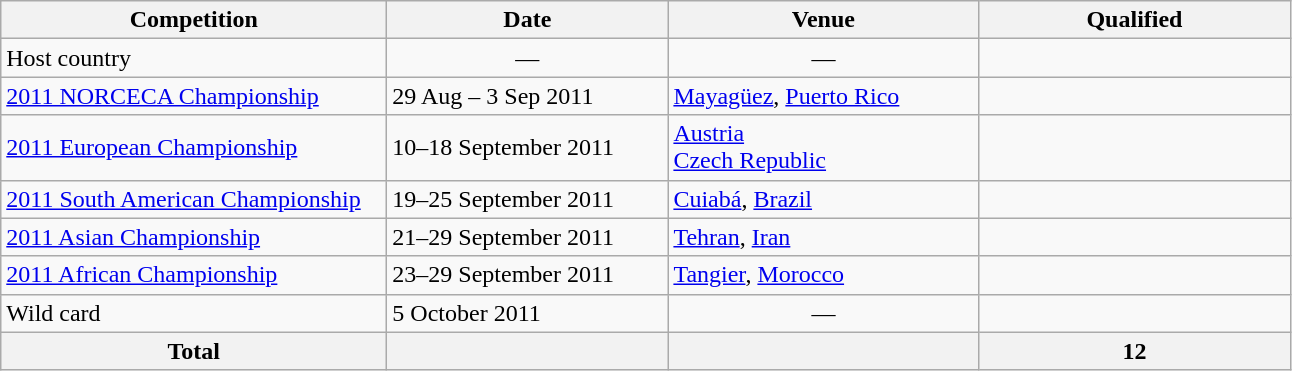<table class="wikitable">
<tr>
<th width=250>Competition</th>
<th width=180>Date</th>
<th width=200>Venue</th>
<th width=200>Qualified</th>
</tr>
<tr>
<td>Host country</td>
<td align=center>—</td>
<td align=center>―</td>
<td></td>
</tr>
<tr>
<td><a href='#'>2011 NORCECA Championship</a></td>
<td>29 Aug – 3 Sep 2011</td>
<td> <a href='#'>Mayagüez</a>, <a href='#'>Puerto Rico</a></td>
<td> <br> </td>
</tr>
<tr>
<td><a href='#'>2011 European Championship</a></td>
<td>10–18 September 2011</td>
<td> <a href='#'>Austria</a> <br>  <a href='#'>Czech Republic</a></td>
<td> <br> </td>
</tr>
<tr>
<td><a href='#'>2011 South American Championship</a></td>
<td>19–25 September 2011</td>
<td> <a href='#'>Cuiabá</a>, <a href='#'>Brazil</a></td>
<td> <br> </td>
</tr>
<tr>
<td><a href='#'>2011 Asian Championship</a></td>
<td>21–29 September 2011</td>
<td> <a href='#'>Tehran</a>, <a href='#'>Iran</a></td>
<td> <br> </td>
</tr>
<tr>
<td><a href='#'>2011 African Championship</a></td>
<td>23–29 September 2011</td>
<td> <a href='#'>Tangier</a>, <a href='#'>Morocco</a></td>
<td></td>
</tr>
<tr>
<td>Wild card</td>
<td>5 October 2011</td>
<td align=center>―</td>
<td> <br> </td>
</tr>
<tr>
<th>Total</th>
<th></th>
<th></th>
<th>12</th>
</tr>
</table>
